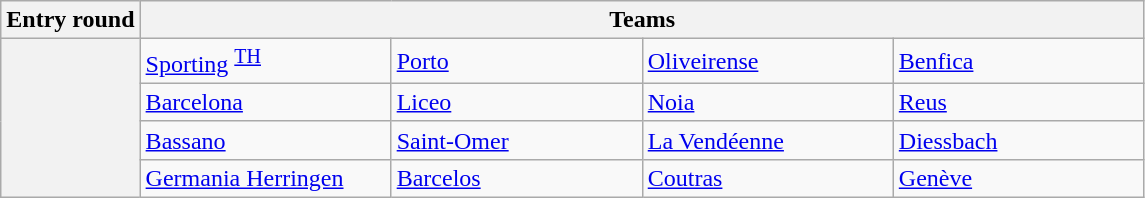<table class="wikitable mw-collapsible mw-collapsed">
<tr>
<th colspan=2>Entry round</th>
<th colspan=4>Teams</th>
</tr>
<tr>
<th colspan=2 rowspan=7><a href='#'></a></th>
<td style="min-width:10em"> <a href='#'>Sporting</a> <sup><a href='#'>TH</a></sup> </td>
<td style="min-width:10em"> <a href='#'>Porto</a> </td>
<td style="min-width:10em"> <a href='#'>Oliveirense</a> </td>
<td style="min-width:10em"> <a href='#'>Benfica</a> </td>
</tr>
<tr>
<td> <a href='#'>Barcelona</a> </td>
<td> <a href='#'>Liceo</a> </td>
<td> <a href='#'>Noia</a> </td>
<td> <a href='#'>Reus</a> </td>
</tr>
<tr>
<td> <a href='#'>Bassano</a> </td>
<td> <a href='#'>Saint-Omer</a> </td>
<td> <a href='#'>La Vendéenne</a> </td>
<td> <a href='#'>Diessbach</a> </td>
</tr>
<tr>
<td> <a href='#'>Germania Herringen</a> </td>
<td> <a href='#'>Barcelos</a> </td>
<td> <a href='#'>Coutras</a> </td>
<td> <a href='#'>Genève</a> </td>
</tr>
</table>
